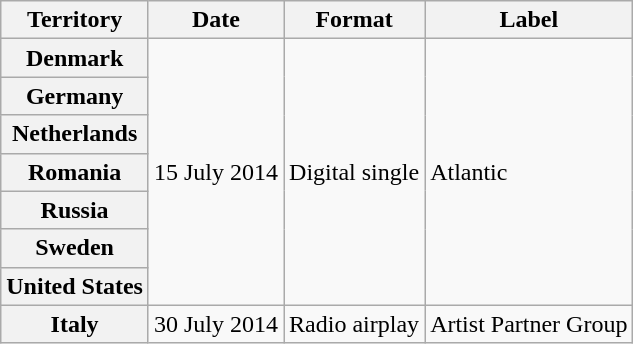<table class="wikitable unsortable plainrowheaders">
<tr>
<th scope="col">Territory</th>
<th scope="col">Date</th>
<th scope="col">Format</th>
<th scope="col">Label</th>
</tr>
<tr>
<th scope="row">Denmark</th>
<td rowspan="7">15 July 2014</td>
<td rowspan="7">Digital single</td>
<td rowspan="7">Atlantic</td>
</tr>
<tr>
<th scope="row">Germany</th>
</tr>
<tr>
<th scope="row">Netherlands</th>
</tr>
<tr>
<th scope="row">Romania</th>
</tr>
<tr>
<th scope="row">Russia</th>
</tr>
<tr>
<th scope="row">Sweden</th>
</tr>
<tr>
<th scope="row">United States</th>
</tr>
<tr>
<th scope="row">Italy</th>
<td>30 July 2014</td>
<td>Radio airplay</td>
<td>Artist Partner Group</td>
</tr>
</table>
